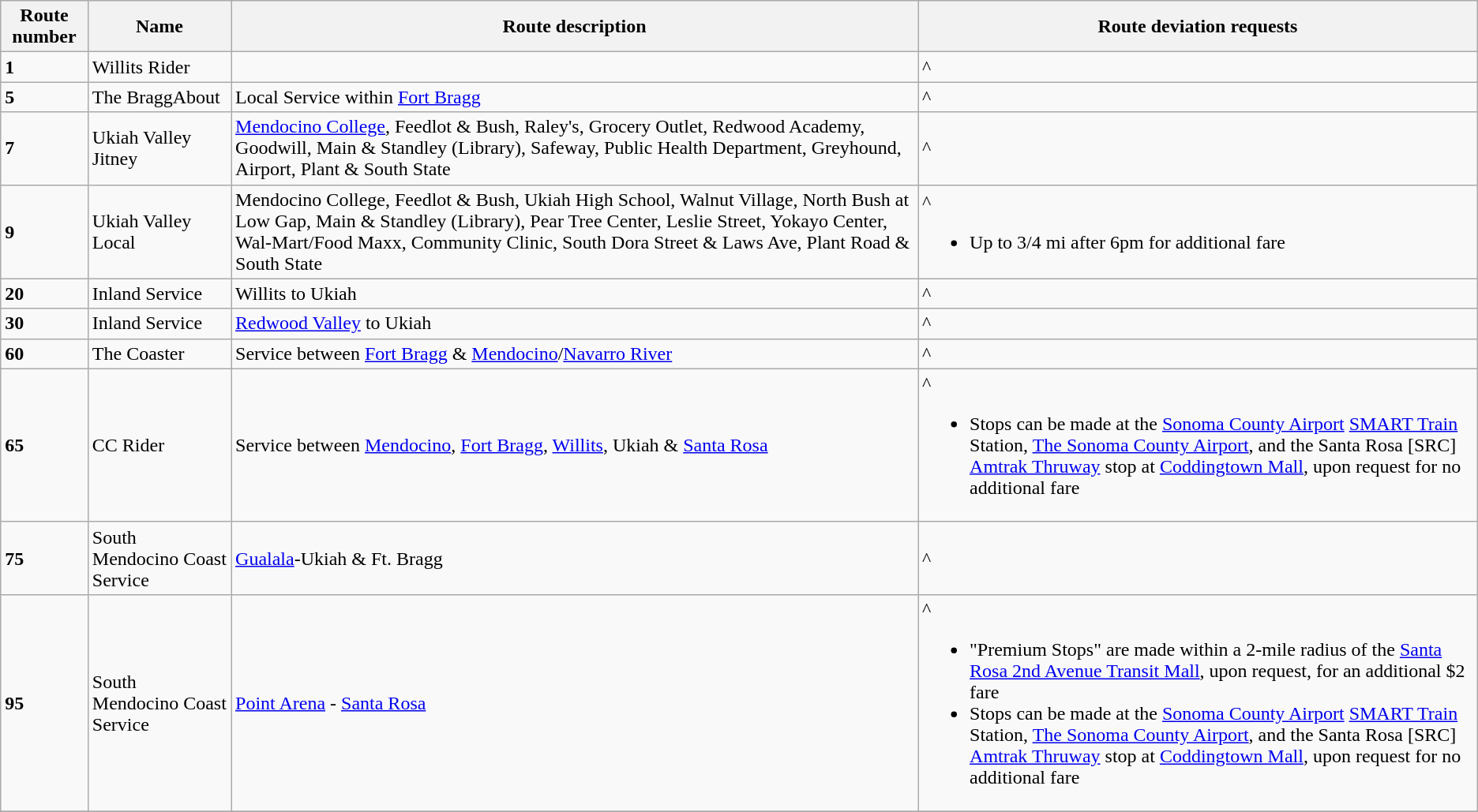<table class="wikitable">
<tr>
<th>Route number</th>
<th>Name</th>
<th>Route description</th>
<th>Route deviation requests</th>
</tr>
<tr>
<td><strong>1</strong></td>
<td>Willits Rider</td>
<td></td>
<td>^</td>
</tr>
<tr>
<td><strong>5</strong></td>
<td>The BraggAbout</td>
<td>Local Service within <a href='#'>Fort Bragg</a></td>
<td>^</td>
</tr>
<tr>
<td><strong>7</strong></td>
<td>Ukiah Valley Jitney</td>
<td><a href='#'>Mendocino College</a>, Feedlot & Bush, Raley's, Grocery Outlet, Redwood Academy, Goodwill, Main & Standley (Library), Safeway, Public Health Department, Greyhound, Airport, Plant & South State</td>
<td>^</td>
</tr>
<tr>
<td><strong>9</strong></td>
<td>Ukiah Valley Local</td>
<td>Mendocino College, Feedlot & Bush, Ukiah High School, Walnut Village, North Bush at Low Gap, Main & Standley (Library), Pear Tree Center, Leslie Street, Yokayo Center, Wal-Mart/Food Maxx, Community Clinic, South Dora Street & Laws Ave, Plant Road & South State</td>
<td>^<br><ul><li>Up to 3/4 mi after 6pm for additional fare</li></ul></td>
</tr>
<tr>
<td><strong>20</strong></td>
<td>Inland Service</td>
<td>Willits to Ukiah</td>
<td>^</td>
</tr>
<tr>
<td><strong>30</strong></td>
<td>Inland Service</td>
<td><a href='#'>Redwood Valley</a> to Ukiah</td>
<td>^</td>
</tr>
<tr>
<td><strong>60</strong></td>
<td>The Coaster</td>
<td>Service between <a href='#'>Fort Bragg</a> & <a href='#'>Mendocino</a>/<a href='#'>Navarro River</a></td>
<td>^</td>
</tr>
<tr>
<td><strong>65</strong></td>
<td>CC Rider</td>
<td>Service between <a href='#'>Mendocino</a>, <a href='#'>Fort Bragg</a>, <a href='#'>Willits</a>, Ukiah & <a href='#'>Santa Rosa</a></td>
<td>^<br><ul><li>Stops can be made at the <a href='#'>Sonoma County Airport</a> <a href='#'>SMART Train</a> Station, <a href='#'>The Sonoma County Airport</a>, and the Santa Rosa [SRC] <a href='#'>Amtrak Thruway</a> stop at <a href='#'>Coddingtown Mall</a>, upon request for no additional fare</li></ul></td>
</tr>
<tr>
<td><strong>75</strong></td>
<td>South Mendocino Coast Service</td>
<td><a href='#'>Gualala</a>-Ukiah & Ft. Bragg</td>
<td>^</td>
</tr>
<tr>
<td><strong>95</strong></td>
<td>South Mendocino Coast Service</td>
<td><a href='#'>Point Arena</a> - <a href='#'>Santa Rosa</a></td>
<td>^<br><ul><li>"Premium Stops" are made within a 2-mile radius of the <a href='#'>Santa Rosa 2nd Avenue Transit Mall</a>, upon request, for an additional $2 fare</li><li>Stops can be made at the <a href='#'>Sonoma County Airport</a> <a href='#'>SMART Train</a> Station, <a href='#'>The Sonoma County Airport</a>, and the Santa Rosa [SRC] <a href='#'>Amtrak Thruway</a> stop at <a href='#'>Coddingtown Mall</a>, upon request for no additional fare</li></ul></td>
</tr>
<tr>
</tr>
</table>
